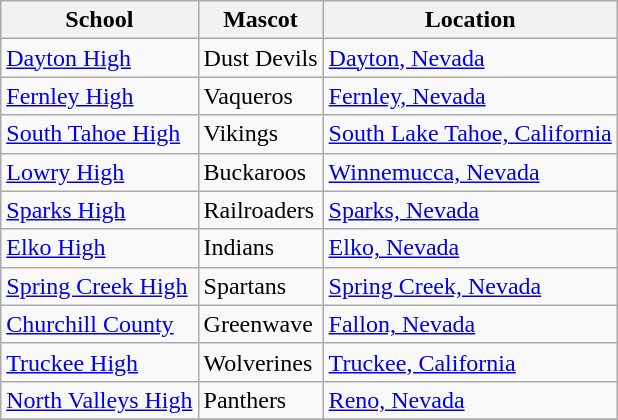<table class="wikitable sortable">
<tr>
<th>School</th>
<th>Mascot</th>
<th>Location</th>
</tr>
<tr>
<td><a href='#'>Dayton High</a></td>
<td>Dust Devils</td>
<td><a href='#'>Dayton, Nevada</a></td>
</tr>
<tr>
<td><a href='#'>Fernley High</a></td>
<td>Vaqueros</td>
<td><a href='#'>Fernley, Nevada</a></td>
</tr>
<tr>
<td><a href='#'>South Tahoe High</a></td>
<td>Vikings</td>
<td><a href='#'>South Lake Tahoe, California</a></td>
</tr>
<tr>
<td><a href='#'>Lowry High</a></td>
<td>Buckaroos</td>
<td><a href='#'>Winnemucca, Nevada</a></td>
</tr>
<tr>
<td><a href='#'>Sparks High</a></td>
<td>Railroaders</td>
<td><a href='#'>Sparks, Nevada</a></td>
</tr>
<tr>
<td><a href='#'>Elko High</a></td>
<td>Indians</td>
<td><a href='#'>Elko, Nevada</a></td>
</tr>
<tr>
<td><a href='#'>Spring Creek High</a></td>
<td>Spartans</td>
<td><a href='#'>Spring Creek, Nevada</a></td>
</tr>
<tr>
<td><a href='#'>Churchill County</a></td>
<td>Greenwave</td>
<td><a href='#'>Fallon, Nevada</a></td>
</tr>
<tr>
<td><a href='#'>Truckee High</a></td>
<td>Wolverines</td>
<td><a href='#'>Truckee, California</a></td>
</tr>
<tr>
<td><a href='#'>North Valleys High</a></td>
<td>Panthers</td>
<td><a href='#'>Reno, Nevada</a></td>
</tr>
<tr>
</tr>
</table>
